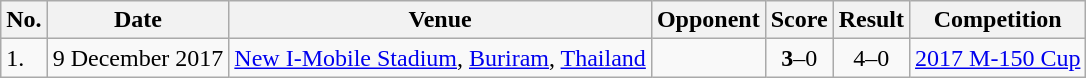<table class="wikitable">
<tr>
<th>No.</th>
<th>Date</th>
<th>Venue</th>
<th>Opponent</th>
<th>Score</th>
<th>Result</th>
<th>Competition</th>
</tr>
<tr>
<td>1.</td>
<td>9 December 2017</td>
<td><a href='#'>New I-Mobile Stadium</a>, <a href='#'>Buriram</a>, <a href='#'>Thailand</a></td>
<td></td>
<td align=center><strong>3</strong>–0</td>
<td align=center>4–0</td>
<td><a href='#'>2017 M-150 Cup</a></td>
</tr>
</table>
